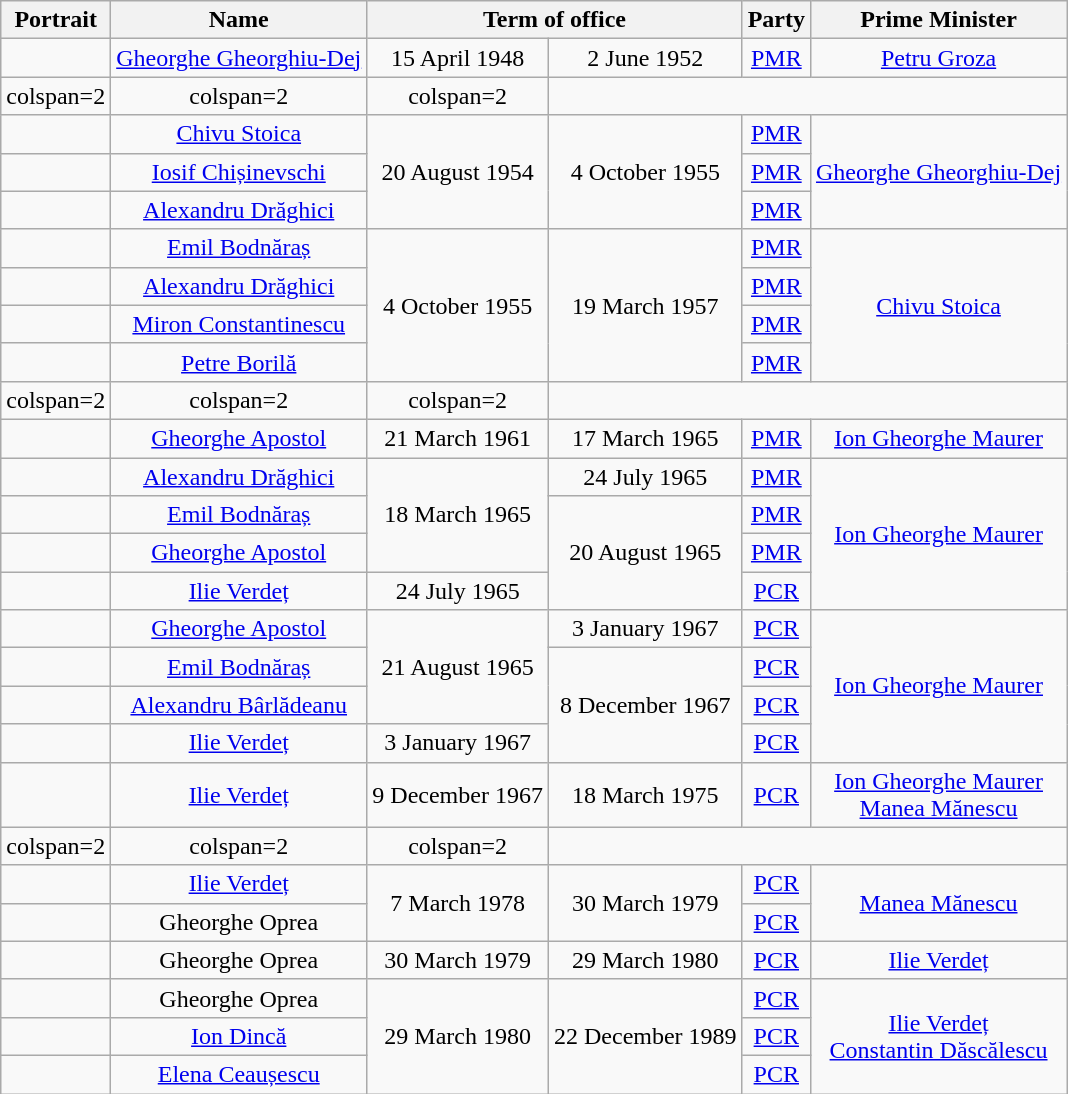<table class="wikitable" style="text-align:center">
<tr>
<th colspan=1>Portrait</th>
<th>Name</th>
<th colspan=2>Term of office</th>
<th>Party</th>
<th colspan=1>Prime Minister</th>
</tr>
<tr>
<td></td>
<td><a href='#'>Gheorghe Gheorghiu-Dej</a></td>
<td>15 April 1948</td>
<td>2 June 1952</td>
<td><a href='#'>PMR</a></td>
<td><a href='#'>Petru Groza</a></td>
</tr>
<tr>
<td>colspan=2 </td>
<td>colspan=2 </td>
<td>colspan=2 </td>
</tr>
<tr>
<td></td>
<td><a href='#'>Chivu Stoica</a></td>
<td rowspan="3">20 August 1954</td>
<td rowspan="3">4 October 1955</td>
<td><a href='#'>PMR</a></td>
<td rowspan="3"><a href='#'>Gheorghe Gheorghiu-Dej</a></td>
</tr>
<tr>
<td></td>
<td><a href='#'>Iosif Chișinevschi</a></td>
<td><a href='#'>PMR</a></td>
</tr>
<tr>
<td></td>
<td><a href='#'>Alexandru Drăghici</a></td>
<td><a href='#'>PMR</a></td>
</tr>
<tr>
<td></td>
<td><a href='#'>Emil Bodnăraș</a></td>
<td rowspan="4">4 October 1955</td>
<td rowspan="4">19 March 1957</td>
<td><a href='#'>PMR</a></td>
<td rowspan="4"><a href='#'>Chivu Stoica</a></td>
</tr>
<tr>
<td></td>
<td><a href='#'>Alexandru Drăghici</a></td>
<td><a href='#'>PMR</a></td>
</tr>
<tr>
<td></td>
<td><a href='#'>Miron Constantinescu</a></td>
<td><a href='#'>PMR</a></td>
</tr>
<tr>
<td></td>
<td><a href='#'>Petre Borilă</a></td>
<td><a href='#'>PMR</a></td>
</tr>
<tr>
<td>colspan=2 </td>
<td>colspan=2 </td>
<td>colspan=2 </td>
</tr>
<tr>
<td></td>
<td><a href='#'>Gheorghe Apostol</a></td>
<td>21 March 1961</td>
<td>17 March 1965</td>
<td><a href='#'>PMR</a></td>
<td><a href='#'>Ion Gheorghe Maurer</a></td>
</tr>
<tr>
<td></td>
<td><a href='#'>Alexandru Drăghici</a></td>
<td rowspan="3">18 March 1965</td>
<td>24 July 1965</td>
<td><a href='#'>PMR</a></td>
<td rowspan="4"><a href='#'>Ion Gheorghe Maurer</a></td>
</tr>
<tr>
<td></td>
<td><a href='#'>Emil Bodnăraș</a></td>
<td rowspan="3">20 August 1965</td>
<td><a href='#'>PMR</a></td>
</tr>
<tr>
<td></td>
<td><a href='#'>Gheorghe Apostol</a></td>
<td><a href='#'>PMR</a></td>
</tr>
<tr>
<td></td>
<td><a href='#'>Ilie Verdeț</a></td>
<td>24 July 1965</td>
<td><a href='#'>PCR</a></td>
</tr>
<tr>
<td></td>
<td><a href='#'>Gheorghe Apostol</a></td>
<td rowspan="3">21 August 1965</td>
<td>3 January 1967</td>
<td><a href='#'>PCR</a></td>
<td rowspan="4"><a href='#'>Ion Gheorghe Maurer</a></td>
</tr>
<tr>
<td></td>
<td><a href='#'>Emil Bodnăraș</a></td>
<td rowspan="3">8 December 1967</td>
<td><a href='#'>PCR</a></td>
</tr>
<tr>
<td></td>
<td><a href='#'>Alexandru Bârlădeanu</a></td>
<td><a href='#'>PCR</a></td>
</tr>
<tr>
<td></td>
<td><a href='#'>Ilie Verdeț</a></td>
<td>3 January 1967</td>
<td><a href='#'>PCR</a></td>
</tr>
<tr>
<td></td>
<td><a href='#'>Ilie Verdeț</a></td>
<td>9 December 1967</td>
<td>18 March 1975</td>
<td><a href='#'>PCR</a></td>
<td><a href='#'>Ion Gheorghe Maurer</a><br><a href='#'>Manea Mănescu</a></td>
</tr>
<tr>
<td>colspan=2 </td>
<td>colspan=2 </td>
<td>colspan=2 </td>
</tr>
<tr>
<td></td>
<td><a href='#'>Ilie Verdeț</a></td>
<td rowspan="2">7 March 1978</td>
<td rowspan="2">30 March 1979</td>
<td><a href='#'>PCR</a></td>
<td rowspan="2"><a href='#'>Manea Mănescu</a></td>
</tr>
<tr>
<td></td>
<td>Gheorghe Oprea</td>
<td><a href='#'>PCR</a></td>
</tr>
<tr>
<td></td>
<td>Gheorghe Oprea</td>
<td>30 March 1979</td>
<td>29 March 1980</td>
<td><a href='#'>PCR</a></td>
<td><a href='#'>Ilie Verdeț</a></td>
</tr>
<tr>
<td></td>
<td>Gheorghe Oprea</td>
<td rowspan="3">29 March 1980</td>
<td rowspan="3">22 December 1989</td>
<td><a href='#'>PCR</a></td>
<td rowspan="3"><a href='#'>Ilie Verdeț</a><br><a href='#'>Constantin Dăscălescu</a></td>
</tr>
<tr>
<td></td>
<td><a href='#'>Ion Dincă</a></td>
<td><a href='#'>PCR</a></td>
</tr>
<tr>
<td></td>
<td><a href='#'>Elena Ceaușescu</a></td>
<td><a href='#'>PCR</a></td>
</tr>
</table>
